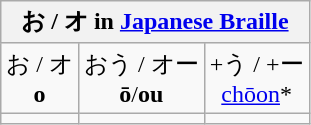<table class="wikitable nowrap" style="text-align:center">
<tr>
<th colspan=3>お / オ in <a href='#'>Japanese Braille</a></th>
</tr>
<tr>
<td>お / オ <br><strong>o</strong></td>
<td>おう / オー <br><strong>ō</strong>/<strong>ou</strong></td>
<td>+う / +ー <br><a href='#'>chōon</a>*</td>
</tr>
<tr>
<td></td>
<td></td>
<td></td>
</tr>
</table>
